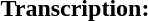<table class="toccolours" style="float:left; margin:1em">
<tr>
<td><strong>Transcription:</strong><br></td>
</tr>
</table>
